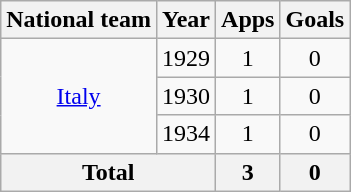<table class=wikitable style="text-align: center;">
<tr>
<th>National team</th>
<th>Year</th>
<th>Apps</th>
<th>Goals</th>
</tr>
<tr>
<td rowspan=3><a href='#'>Italy</a></td>
<td>1929</td>
<td>1</td>
<td>0</td>
</tr>
<tr>
<td>1930</td>
<td>1</td>
<td>0</td>
</tr>
<tr>
<td>1934</td>
<td>1</td>
<td>0</td>
</tr>
<tr>
<th colspan=2>Total</th>
<th>3</th>
<th>0</th>
</tr>
</table>
